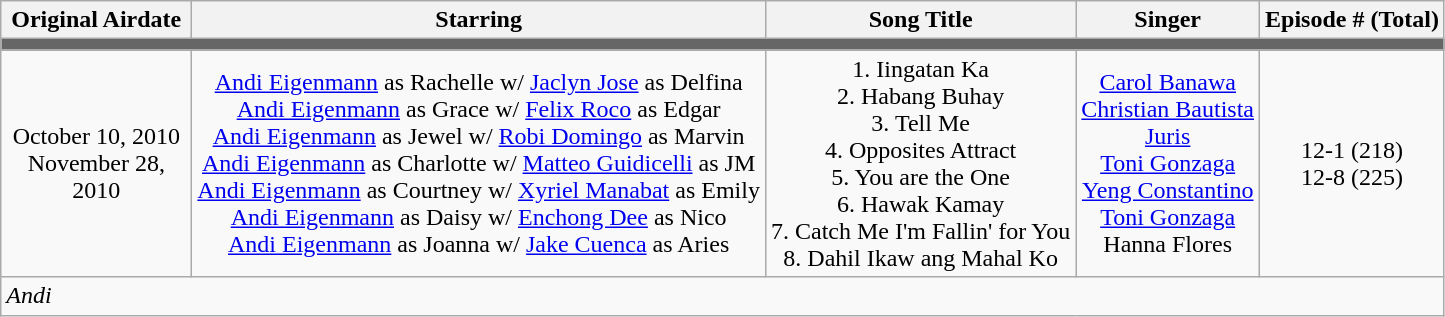<table class="wikitable">
<tr>
<th width=120px>Original Airdate</th>
<th>Starring</th>
<th>Song Title</th>
<th>Singer</th>
<th>Episode # (Total)</th>
</tr>
<tr bgcolor="#666">
<td colspan="6"></td>
</tr>
<tr>
<td align="center">October 10, 2010<br>November 28, 2010</td>
<td align="center"><a href='#'>Andi Eigenmann</a> as Rachelle w/ <a href='#'>Jaclyn Jose</a> as Delfina <br> <a href='#'>Andi Eigenmann</a> as Grace w/ <a href='#'>Felix Roco</a> as Edgar <br> <a href='#'>Andi Eigenmann</a> as Jewel w/ <a href='#'>Robi Domingo</a> as Marvin <br> <a href='#'>Andi Eigenmann</a> as Charlotte w/ <a href='#'>Matteo Guidicelli</a> as JM <br> <a href='#'>Andi Eigenmann</a> as Courtney w/ <a href='#'>Xyriel Manabat</a> as Emily <br> <a href='#'>Andi Eigenmann</a> as Daisy w/ <a href='#'>Enchong Dee</a> as Nico <br> <a href='#'>Andi Eigenmann</a> as Joanna w/ <a href='#'>Jake Cuenca</a> as Aries</td>
<td align="center">1. Iingatan Ka<br>2. Habang Buhay<br>3. Tell Me<br>4. Opposites Attract<br>5. You are the One<br>6. Hawak Kamay <br>7. Catch Me I'm Fallin' for You<br>8. Dahil Ikaw ang Mahal Ko<br></td>
<td align="center"><a href='#'>Carol Banawa</a><br><a href='#'>Christian Bautista</a><br><a href='#'>Juris</a><br><a href='#'>Toni Gonzaga</a><br><a href='#'>Yeng Constantino</a><br><a href='#'>Toni Gonzaga</a><br>Hanna Flores<br></td>
<td align="center">12-1 (218)<br>12-8 (225)</td>
</tr>
<tr>
<td colspan="5"><em>Andi</em></td>
</tr>
</table>
